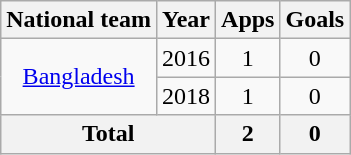<table class="wikitable" style="text-align:center">
<tr>
<th>National team</th>
<th>Year</th>
<th>Apps</th>
<th>Goals</th>
</tr>
<tr>
<td rowspan="2"><a href='#'>Bangladesh</a></td>
<td>2016</td>
<td>1</td>
<td>0</td>
</tr>
<tr>
<td>2018</td>
<td>1</td>
<td>0</td>
</tr>
<tr>
<th colspan=2>Total</th>
<th>2</th>
<th>0</th>
</tr>
</table>
